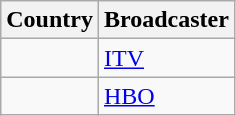<table class="wikitable">
<tr>
<th align=center>Country</th>
<th align=center>Broadcaster</th>
</tr>
<tr>
<td></td>
<td><a href='#'>ITV</a></td>
</tr>
<tr>
<td></td>
<td><a href='#'>HBO</a></td>
</tr>
</table>
